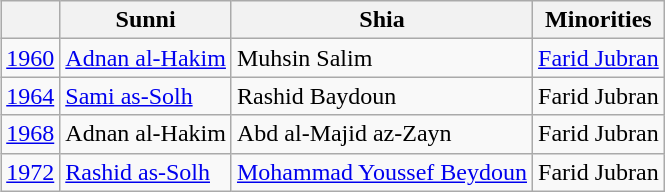<table class="wikitable" align="right">
<tr>
<th></th>
<th><strong>Sunni</strong></th>
<th><strong>Shia</strong></th>
<th><strong>Minorities</strong></th>
</tr>
<tr>
<td><a href='#'>1960</a></td>
<td><a href='#'>Adnan al-Hakim</a></td>
<td>Muhsin Salim</td>
<td><a href='#'>Farid Jubran</a></td>
</tr>
<tr>
<td><a href='#'>1964</a></td>
<td><a href='#'>Sami as-Solh</a></td>
<td>Rashid Baydoun</td>
<td>Farid Jubran</td>
</tr>
<tr>
<td><a href='#'>1968</a></td>
<td>Adnan al-Hakim</td>
<td>Abd al-Majid az-Zayn</td>
<td>Farid Jubran</td>
</tr>
<tr>
<td><a href='#'>1972</a></td>
<td><a href='#'>Rashid as-Solh</a></td>
<td><a href='#'>Mohammad Youssef Beydoun</a></td>
<td>Farid Jubran</td>
</tr>
</table>
